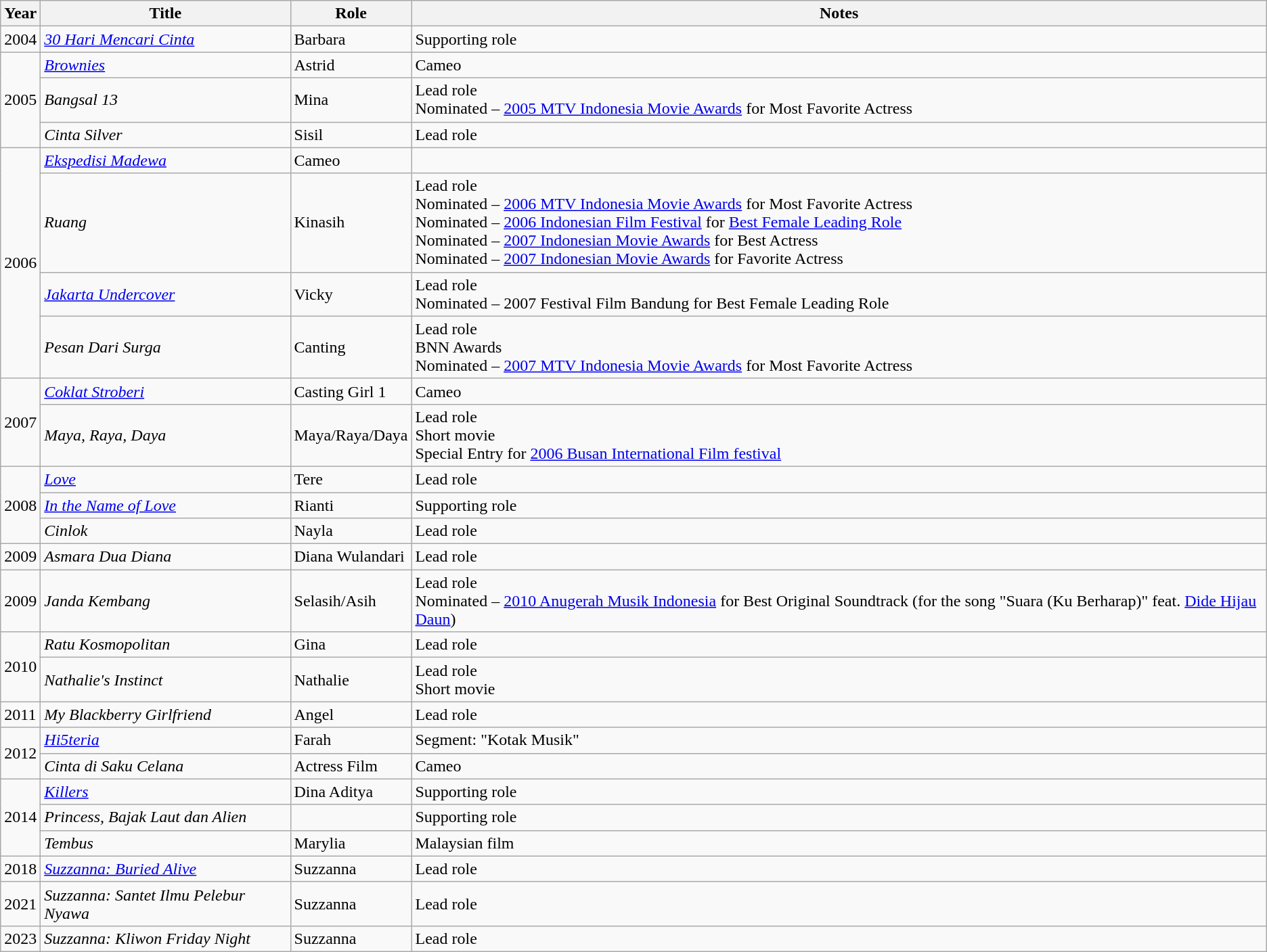<table class="wikitable">
<tr>
<th>Year</th>
<th>Title</th>
<th>Role</th>
<th>Notes</th>
</tr>
<tr>
<td>2004</td>
<td><em><a href='#'>30 Hari Mencari Cinta</a></em></td>
<td>Barbara</td>
<td>Supporting role</td>
</tr>
<tr>
<td rowspan=3>2005</td>
<td><em><a href='#'>Brownies</a></em></td>
<td>Astrid</td>
<td>Cameo</td>
</tr>
<tr>
<td><em>Bangsal 13</em></td>
<td>Mina</td>
<td>Lead role<br>Nominated – <a href='#'>2005 MTV Indonesia Movie Awards</a> for Most Favorite Actress</td>
</tr>
<tr>
<td><em>Cinta Silver</em></td>
<td>Sisil</td>
<td>Lead role</td>
</tr>
<tr>
<td rowspan=4>2006</td>
<td><em><a href='#'>Ekspedisi Madewa</a></em></td>
<td>Cameo</td>
<td></td>
</tr>
<tr>
<td><em>Ruang</em></td>
<td>Kinasih</td>
<td>Lead role<br>Nominated – <a href='#'>2006 MTV Indonesia Movie Awards</a> for Most Favorite Actress<br>Nominated – <a href='#'>2006 Indonesian Film Festival</a> for <a href='#'>Best Female Leading Role</a><br>Nominated – <a href='#'>2007 Indonesian Movie Awards</a> for Best Actress<br>Nominated – <a href='#'>2007 Indonesian Movie Awards</a> for Favorite Actress</td>
</tr>
<tr>
<td><em><a href='#'>Jakarta Undercover</a></em></td>
<td>Vicky</td>
<td>Lead role<br>Nominated – 2007 Festival Film Bandung for Best Female Leading Role</td>
</tr>
<tr>
<td><em>Pesan Dari Surga</em></td>
<td>Canting</td>
<td>Lead role<br>BNN Awards<br>Nominated – <a href='#'>2007 MTV Indonesia Movie Awards</a> for Most Favorite Actress</td>
</tr>
<tr>
<td rowspan=2>2007</td>
<td><em><a href='#'>Coklat Stroberi</a></em></td>
<td>Casting Girl 1</td>
<td>Cameo</td>
</tr>
<tr>
<td><em>Maya, Raya, Daya</em></td>
<td>Maya/Raya/Daya</td>
<td>Lead role<br>Short movie<br>Special Entry for <a href='#'>2006 Busan International Film festival</a></td>
</tr>
<tr>
<td rowspan=3>2008</td>
<td><em><a href='#'>Love</a></em></td>
<td>Tere</td>
<td>Lead role</td>
</tr>
<tr>
<td><em><a href='#'>In the Name of Love</a></em></td>
<td>Rianti</td>
<td>Supporting role</td>
</tr>
<tr>
<td><em>Cinlok</em></td>
<td>Nayla</td>
<td>Lead role</td>
</tr>
<tr>
<td>2009</td>
<td><em>Asmara Dua Diana</em></td>
<td>Diana Wulandari</td>
<td>Lead role</td>
</tr>
<tr>
<td>2009</td>
<td><em>Janda Kembang</em></td>
<td>Selasih/Asih</td>
<td>Lead role<br>Nominated – <a href='#'>2010 Anugerah Musik Indonesia</a> for Best Original Soundtrack (for the song "Suara (Ku Berharap)" feat. <a href='#'>Dide Hijau Daun</a>)</td>
</tr>
<tr>
<td rowspan=2>2010</td>
<td><em>Ratu Kosmopolitan</em></td>
<td>Gina</td>
<td>Lead role</td>
</tr>
<tr>
<td><em>Nathalie's Instinct</em></td>
<td>Nathalie</td>
<td>Lead role <br> Short movie</td>
</tr>
<tr>
<td>2011</td>
<td><em>My Blackberry Girlfriend</em></td>
<td>Angel</td>
<td>Lead role</td>
</tr>
<tr>
<td rowspan=2>2012</td>
<td><em><a href='#'>Hi5teria</a></em></td>
<td>Farah</td>
<td>Segment: "Kotak Musik"</td>
</tr>
<tr>
<td><em>Cinta di Saku Celana</em></td>
<td>Actress Film</td>
<td>Cameo</td>
</tr>
<tr>
<td rowspan=3>2014</td>
<td><em><a href='#'>Killers</a></em></td>
<td>Dina Aditya</td>
<td>Supporting role</td>
</tr>
<tr>
<td><em>Princess, Bajak Laut dan Alien</em></td>
<td></td>
<td>Supporting role</td>
</tr>
<tr>
<td><em>Tembus</em></td>
<td>Marylia</td>
<td>Malaysian film</td>
</tr>
<tr>
<td>2018</td>
<td><em><a href='#'>Suzzanna: Buried Alive</a></em></td>
<td>Suzzanna</td>
<td>Lead role</td>
</tr>
<tr>
<td>2021</td>
<td><em>Suzzanna: Santet Ilmu Pelebur Nyawa</em></td>
<td>Suzzanna</td>
<td>Lead role</td>
</tr>
<tr>
<td>2023</td>
<td><em>Suzzanna: Kliwon Friday Night</em></td>
<td>Suzzanna</td>
<td>Lead role</td>
</tr>
</table>
